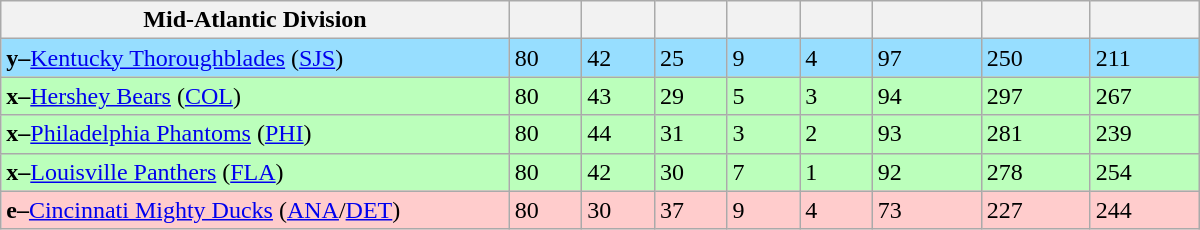<table class="wikitable" style="width:50em">
<tr>
<th width="35%">Mid-Atlantic Division</th>
<th width="5%"></th>
<th width="5%"></th>
<th width="5%"></th>
<th width="5%"></th>
<th width="5%"></th>
<th width="7.5%"></th>
<th width="7.5%"></th>
<th width="7.5%"></th>
</tr>
<tr bgcolor="#97DEFF">
<td><strong>y–</strong><a href='#'>Kentucky Thoroughblades</a> (<a href='#'>SJS</a>)</td>
<td>80</td>
<td>42</td>
<td>25</td>
<td>9</td>
<td>4</td>
<td>97</td>
<td>250</td>
<td>211</td>
</tr>
<tr bgcolor="#bbffbb">
<td><strong>x–</strong><a href='#'>Hershey Bears</a> (<a href='#'>COL</a>)</td>
<td>80</td>
<td>43</td>
<td>29</td>
<td>5</td>
<td>3</td>
<td>94</td>
<td>297</td>
<td>267</td>
</tr>
<tr bgcolor="#bbffbb">
<td><strong>x–</strong><a href='#'>Philadelphia Phantoms</a> (<a href='#'>PHI</a>)</td>
<td>80</td>
<td>44</td>
<td>31</td>
<td>3</td>
<td>2</td>
<td>93</td>
<td>281</td>
<td>239</td>
</tr>
<tr bgcolor="#bbffbb">
<td><strong>x–</strong><a href='#'>Louisville Panthers</a> (<a href='#'>FLA</a>)</td>
<td>80</td>
<td>42</td>
<td>30</td>
<td>7</td>
<td>1</td>
<td>92</td>
<td>278</td>
<td>254</td>
</tr>
<tr bgcolor="#ffcccc">
<td><strong>e–</strong><a href='#'>Cincinnati Mighty Ducks</a> (<a href='#'>ANA</a>/<a href='#'>DET</a>)</td>
<td>80</td>
<td>30</td>
<td>37</td>
<td>9</td>
<td>4</td>
<td>73</td>
<td>227</td>
<td>244</td>
</tr>
</table>
